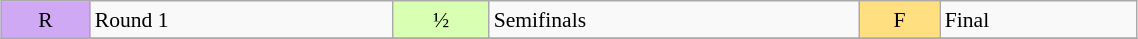<table class="wikitable" style="margin:0.5em auto; font-size:90%; line-height:1.25em;" width=60%;>
<tr>
<td bgcolor="#D0A9F5" align=center>R</td>
<td>Round 1</td>
<td bgcolor="#D9FFB2" align=center>½</td>
<td>Semifinals</td>
<td bgcolor="#FFDF80" align=center>F</td>
<td>Final</td>
</tr>
<tr>
</tr>
</table>
